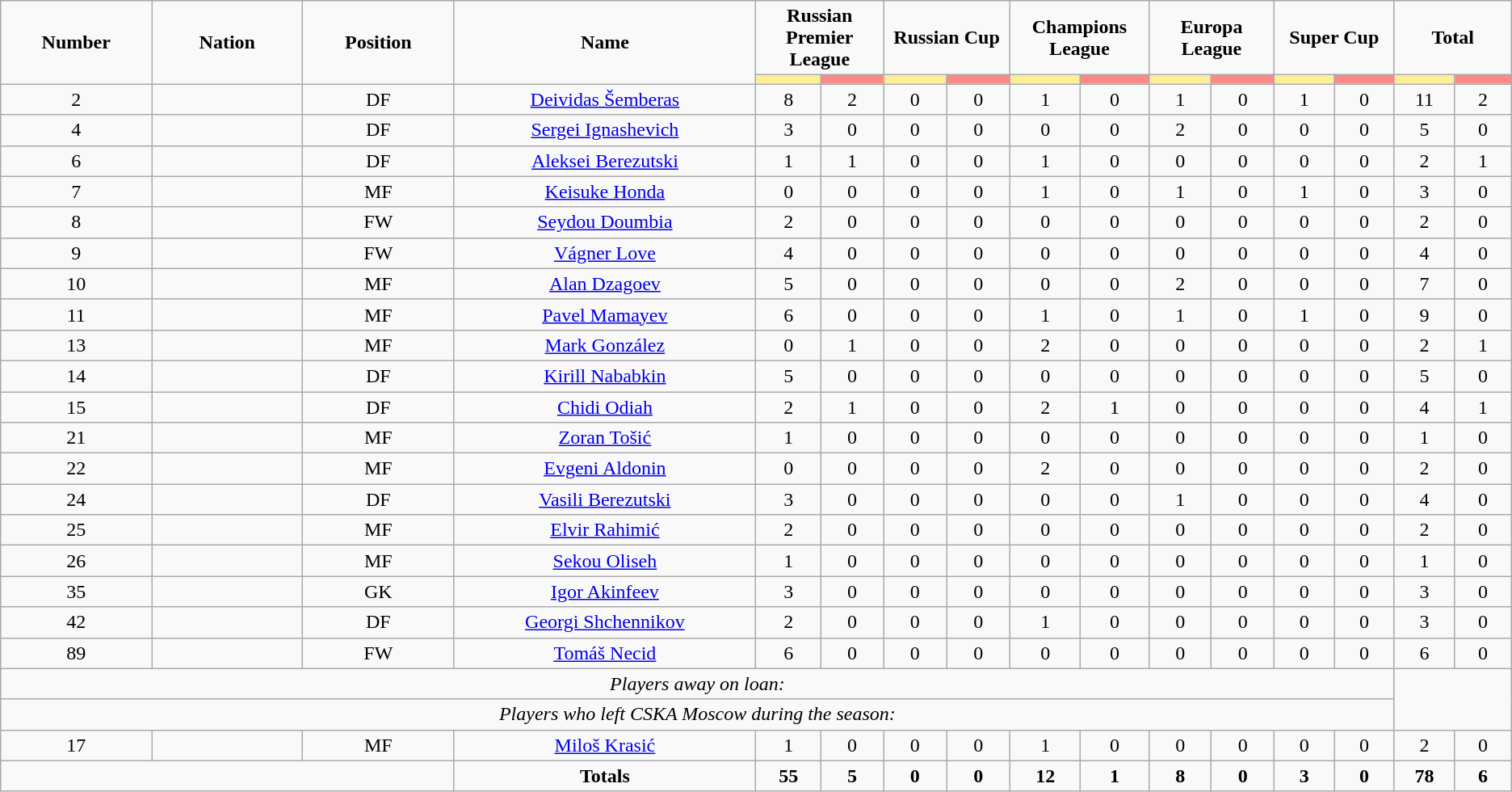<table class="wikitable" style="font-size: 100%; text-align: center;">
<tr>
<td rowspan="2" width="10%" align="center"><strong>Number</strong></td>
<td rowspan="2" width="10%" align="center"><strong>Nation</strong></td>
<td rowspan="2" width="10%" align="center"><strong>Position</strong></td>
<td rowspan="2" width="20%" align="center"><strong>Name</strong></td>
<td colspan="2" align="center"><strong>Russian Premier League</strong></td>
<td colspan="2" align="center"><strong>Russian Cup</strong></td>
<td colspan="2" align="center"><strong>Champions League</strong></td>
<td colspan="2" align="center"><strong>Europa League</strong></td>
<td colspan="2" align="center"><strong>Super Cup</strong></td>
<td colspan="2" align="center"><strong>Total</strong></td>
</tr>
<tr>
<th width=60 style="background: #FFEE99"></th>
<th width=60 style="background: #FF8888"></th>
<th width=60 style="background: #FFEE99"></th>
<th width=60 style="background: #FF8888"></th>
<th width=60 style="background: #FFEE99"></th>
<th width=60 style="background: #FF8888"></th>
<th width=60 style="background: #FFEE99"></th>
<th width=60 style="background: #FF8888"></th>
<th width=60 style="background: #FFEE99"></th>
<th width=60 style="background: #FF8888"></th>
<th width=60 style="background: #FFEE99"></th>
<th width=60 style="background: #FF8888"></th>
</tr>
<tr>
<td>2</td>
<td></td>
<td>DF</td>
<td><a href='#'>Deividas Šemberas</a></td>
<td>8</td>
<td>2</td>
<td>0</td>
<td>0</td>
<td>1</td>
<td>0</td>
<td>1</td>
<td>0</td>
<td>1</td>
<td>0</td>
<td>11</td>
<td>2</td>
</tr>
<tr>
<td>4</td>
<td></td>
<td>DF</td>
<td><a href='#'>Sergei Ignashevich</a></td>
<td>3</td>
<td>0</td>
<td>0</td>
<td>0</td>
<td>0</td>
<td>0</td>
<td>2</td>
<td>0</td>
<td>0</td>
<td>0</td>
<td>5</td>
<td>0</td>
</tr>
<tr>
<td>6</td>
<td></td>
<td>DF</td>
<td><a href='#'>Aleksei Berezutski</a></td>
<td>1</td>
<td>1</td>
<td>0</td>
<td>0</td>
<td>1</td>
<td>0</td>
<td>0</td>
<td>0</td>
<td>0</td>
<td>0</td>
<td>2</td>
<td>1</td>
</tr>
<tr>
<td>7</td>
<td></td>
<td>MF</td>
<td><a href='#'>Keisuke Honda</a></td>
<td>0</td>
<td>0</td>
<td>0</td>
<td>0</td>
<td>1</td>
<td>0</td>
<td>1</td>
<td>0</td>
<td>1</td>
<td>0</td>
<td>3</td>
<td>0</td>
</tr>
<tr>
<td>8</td>
<td></td>
<td>FW</td>
<td><a href='#'>Seydou Doumbia</a></td>
<td>2</td>
<td>0</td>
<td>0</td>
<td>0</td>
<td>0</td>
<td>0</td>
<td>0</td>
<td>0</td>
<td>0</td>
<td>0</td>
<td>2</td>
<td>0</td>
</tr>
<tr>
<td>9</td>
<td></td>
<td>FW</td>
<td><a href='#'>Vágner Love</a></td>
<td>4</td>
<td>0</td>
<td>0</td>
<td>0</td>
<td>0</td>
<td>0</td>
<td>0</td>
<td>0</td>
<td>0</td>
<td>0</td>
<td>4</td>
<td>0</td>
</tr>
<tr>
<td>10</td>
<td></td>
<td>MF</td>
<td><a href='#'>Alan Dzagoev</a></td>
<td>5</td>
<td>0</td>
<td>0</td>
<td>0</td>
<td>0</td>
<td>0</td>
<td>2</td>
<td>0</td>
<td>0</td>
<td>0</td>
<td>7</td>
<td>0</td>
</tr>
<tr>
<td>11</td>
<td></td>
<td>MF</td>
<td><a href='#'>Pavel Mamayev</a></td>
<td>6</td>
<td>0</td>
<td>0</td>
<td>0</td>
<td>1</td>
<td>0</td>
<td>1</td>
<td>0</td>
<td>1</td>
<td>0</td>
<td>9</td>
<td>0</td>
</tr>
<tr>
<td>13</td>
<td></td>
<td>MF</td>
<td><a href='#'>Mark González</a></td>
<td>0</td>
<td>1</td>
<td>0</td>
<td>0</td>
<td>2</td>
<td>0</td>
<td>0</td>
<td>0</td>
<td>0</td>
<td>0</td>
<td>2</td>
<td>1</td>
</tr>
<tr>
<td>14</td>
<td></td>
<td>DF</td>
<td><a href='#'>Kirill Nababkin</a></td>
<td>5</td>
<td>0</td>
<td>0</td>
<td>0</td>
<td>0</td>
<td>0</td>
<td>0</td>
<td>0</td>
<td>0</td>
<td>0</td>
<td>5</td>
<td>0</td>
</tr>
<tr>
<td>15</td>
<td></td>
<td>DF</td>
<td><a href='#'>Chidi Odiah</a></td>
<td>2</td>
<td>1</td>
<td>0</td>
<td>0</td>
<td>2</td>
<td>1</td>
<td>0</td>
<td>0</td>
<td>0</td>
<td>0</td>
<td>4</td>
<td>1</td>
</tr>
<tr>
<td>21</td>
<td></td>
<td>MF</td>
<td><a href='#'>Zoran Tošić</a></td>
<td>1</td>
<td>0</td>
<td>0</td>
<td>0</td>
<td>0</td>
<td>0</td>
<td>0</td>
<td>0</td>
<td>0</td>
<td>0</td>
<td>1</td>
<td>0</td>
</tr>
<tr>
<td>22</td>
<td></td>
<td>MF</td>
<td><a href='#'>Evgeni Aldonin</a></td>
<td>0</td>
<td>0</td>
<td>0</td>
<td>0</td>
<td>2</td>
<td>0</td>
<td>0</td>
<td>0</td>
<td>0</td>
<td>0</td>
<td>2</td>
<td>0</td>
</tr>
<tr>
<td>24</td>
<td></td>
<td>DF</td>
<td><a href='#'>Vasili Berezutski</a></td>
<td>3</td>
<td>0</td>
<td>0</td>
<td>0</td>
<td>0</td>
<td>0</td>
<td>1</td>
<td>0</td>
<td>0</td>
<td>0</td>
<td>4</td>
<td>0</td>
</tr>
<tr>
<td>25</td>
<td></td>
<td>MF</td>
<td><a href='#'>Elvir Rahimić</a></td>
<td>2</td>
<td>0</td>
<td>0</td>
<td>0</td>
<td>0</td>
<td>0</td>
<td>0</td>
<td>0</td>
<td>0</td>
<td>0</td>
<td>2</td>
<td>0</td>
</tr>
<tr>
<td>26</td>
<td></td>
<td>MF</td>
<td><a href='#'>Sekou Oliseh</a></td>
<td>1</td>
<td>0</td>
<td>0</td>
<td>0</td>
<td>0</td>
<td>0</td>
<td>0</td>
<td>0</td>
<td>0</td>
<td>0</td>
<td>1</td>
<td>0</td>
</tr>
<tr>
<td>35</td>
<td></td>
<td>GK</td>
<td><a href='#'>Igor Akinfeev</a></td>
<td>3</td>
<td>0</td>
<td>0</td>
<td>0</td>
<td>0</td>
<td>0</td>
<td>0</td>
<td>0</td>
<td>0</td>
<td>0</td>
<td>3</td>
<td>0</td>
</tr>
<tr>
<td>42</td>
<td></td>
<td>DF</td>
<td><a href='#'>Georgi Shchennikov</a></td>
<td>2</td>
<td>0</td>
<td>0</td>
<td>0</td>
<td>1</td>
<td>0</td>
<td>0</td>
<td>0</td>
<td>0</td>
<td>0</td>
<td>3</td>
<td>0</td>
</tr>
<tr>
<td>89</td>
<td></td>
<td>FW</td>
<td><a href='#'>Tomáš Necid</a></td>
<td>6</td>
<td>0</td>
<td>0</td>
<td>0</td>
<td>0</td>
<td>0</td>
<td>0</td>
<td>0</td>
<td>0</td>
<td>0</td>
<td>6</td>
<td>0</td>
</tr>
<tr>
<td colspan="14"><em>Players away on loan:</em></td>
</tr>
<tr>
<td colspan="14"><em>Players who left CSKA Moscow during the season:</em></td>
</tr>
<tr>
<td>17</td>
<td></td>
<td>MF</td>
<td><a href='#'>Miloš Krasić</a></td>
<td>1</td>
<td>0</td>
<td>0</td>
<td>0</td>
<td>1</td>
<td>0</td>
<td>0</td>
<td>0</td>
<td>0</td>
<td>0</td>
<td>2</td>
<td>0</td>
</tr>
<tr>
<td colspan="3"></td>
<td><strong>Totals</strong></td>
<td><strong>55</strong></td>
<td><strong>5</strong></td>
<td><strong>0</strong></td>
<td><strong>0</strong></td>
<td><strong>12</strong></td>
<td><strong>1</strong></td>
<td><strong>8</strong></td>
<td><strong>0</strong></td>
<td><strong>3</strong></td>
<td><strong>0</strong></td>
<td><strong>78</strong></td>
<td><strong>6</strong></td>
</tr>
</table>
